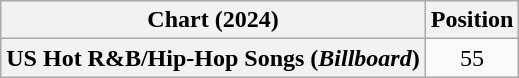<table class="wikitable plainrowheaders" style="text-align:center">
<tr>
<th scope="col">Chart (2024)</th>
<th scope="col">Position</th>
</tr>
<tr>
<th scope="row">US Hot R&B/Hip-Hop Songs (<em>Billboard</em>)</th>
<td>55</td>
</tr>
</table>
